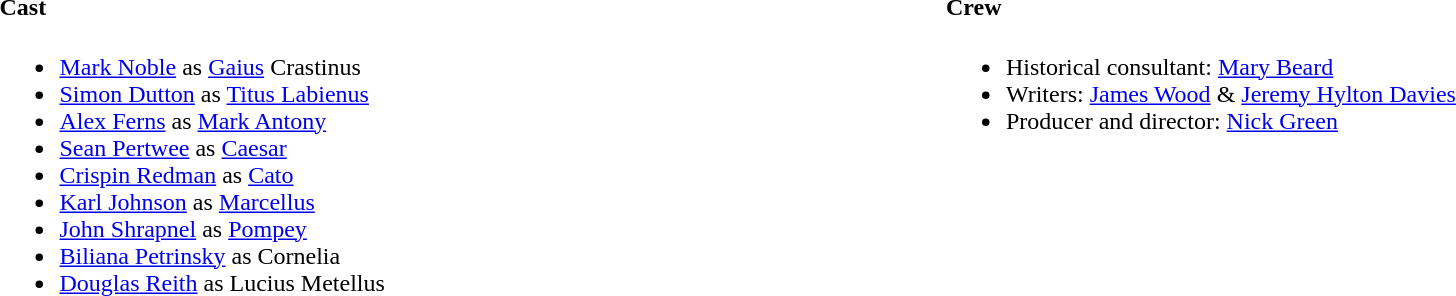<table width="100%" |>
<tr>
<td valign="top" width=50%><br><h4>Cast</h4><ul><li><a href='#'>Mark Noble</a> as <a href='#'>Gaius</a> Crastinus</li><li><a href='#'>Simon Dutton</a> as <a href='#'>Titus Labienus</a></li><li><a href='#'>Alex Ferns</a> as <a href='#'>Mark Antony</a></li><li><a href='#'>Sean Pertwee</a> as <a href='#'>Caesar</a></li><li><a href='#'>Crispin Redman</a> as <a href='#'>Cato</a></li><li><a href='#'>Karl Johnson</a> as <a href='#'>Marcellus</a></li><li><a href='#'>John Shrapnel</a> as <a href='#'>Pompey</a></li><li><a href='#'>Biliana Petrinsky</a> as Cornelia</li><li><a href='#'>Douglas Reith</a> as Lucius Metellus</li></ul></td>
<td valign="top" width=50%><br><h4>Crew</h4><ul><li>Historical consultant: <a href='#'>Mary Beard</a></li><li>Writers: <a href='#'>James Wood</a> & <a href='#'>Jeremy Hylton Davies</a></li><li>Producer and director: <a href='#'>Nick Green</a></li></ul></td>
</tr>
</table>
